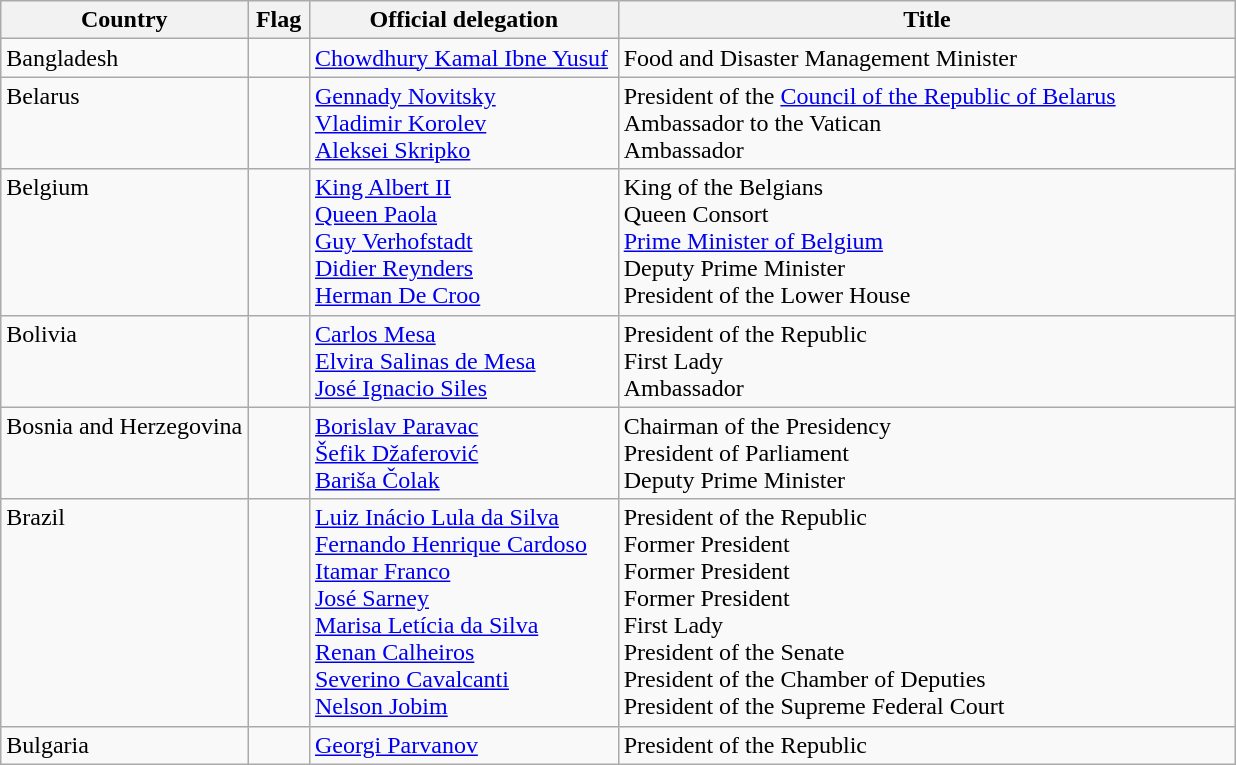<table class="wikitable">
<tr>
<th style="width:20%;">Country</th>
<th>Flag</th>
<th style="width:25%;">Official delegation</th>
<th style="width:50%;">Title</th>
</tr>
<tr valign="top">
<td>Bangladesh</td>
<td></td>
<td><a href='#'>Chowdhury Kamal Ibne Yusuf</a></td>
<td>Food and Disaster Management Minister</td>
</tr>
<tr valign="top">
<td>Belarus</td>
<td></td>
<td><a href='#'>Gennady Novitsky</a><br><a href='#'>Vladimir Korolev</a><br><a href='#'>Aleksei Skripko</a></td>
<td>President of the <a href='#'>Council of the Republic of Belarus</a><br>Ambassador to the Vatican<br>Ambassador</td>
</tr>
<tr valign="top">
<td>Belgium</td>
<td></td>
<td><a href='#'>King Albert II</a><br><a href='#'>Queen Paola</a><br><a href='#'>Guy Verhofstadt</a><br><a href='#'>Didier Reynders</a><br><a href='#'>Herman De Croo</a></td>
<td>King of the Belgians<br>Queen Consort <br><a href='#'>Prime Minister of Belgium</a><br>Deputy Prime Minister<br> President of the Lower House</td>
</tr>
<tr valign="top">
<td>Bolivia</td>
<td></td>
<td><a href='#'>Carlos Mesa</a><br><a href='#'>Elvira Salinas de Mesa</a> <br><a href='#'>José Ignacio Siles</a></td>
<td>President of the Republic<br>First Lady<br>Ambassador</td>
</tr>
<tr valign="top">
<td>Bosnia and Herzegovina</td>
<td></td>
<td><a href='#'>Borislav Paravac</a><br><a href='#'>Šefik Džaferović</a><br><a href='#'>Bariša Čolak</a></td>
<td>Chairman of the Presidency<br>President of Parliament<br>Deputy Prime Minister</td>
</tr>
<tr valign="top">
<td>Brazil</td>
<td></td>
<td><a href='#'>Luiz Inácio Lula da Silva</a><br> <a href='#'>Fernando Henrique Cardoso</a><br> <a href='#'>Itamar Franco</a><br> <a href='#'>José Sarney</a><br> <a href='#'>Marisa Letícia da Silva</a><br><a href='#'>Renan Calheiros</a><br><a href='#'>Severino Cavalcanti</a><br><a href='#'>Nelson Jobim</a></td>
<td>President of the Republic<br>Former President<br>Former President<br>Former President<br>First Lady<br>President of the Senate<br>President of the Chamber of Deputies<br>President of the Supreme Federal Court</td>
</tr>
<tr valign="top">
<td>Bulgaria</td>
<td></td>
<td><a href='#'>Georgi Parvanov</a></td>
<td>President of the Republic</td>
</tr>
</table>
